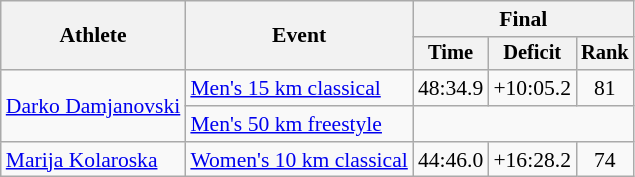<table class="wikitable" style="font-size:90%">
<tr>
<th rowspan="2">Athlete</th>
<th rowspan="2">Event</th>
<th colspan="3">Final</th>
</tr>
<tr style="font-size:95%">
<th>Time</th>
<th>Deficit</th>
<th>Rank</th>
</tr>
<tr align=center>
<td align=left rowspan=2><a href='#'>Darko Damjanovski</a></td>
<td align=left><a href='#'>Men's 15 km classical</a></td>
<td>48:34.9</td>
<td>+10:05.2</td>
<td>81</td>
</tr>
<tr align=center>
<td align=left><a href='#'>Men's 50 km freestyle</a></td>
<td colspan="6"></td>
</tr>
<tr align=center>
<td align=left><a href='#'>Marija Kolaroska</a></td>
<td align=left><a href='#'>Women's 10 km classical</a></td>
<td>44:46.0</td>
<td>+16:28.2</td>
<td>74</td>
</tr>
</table>
